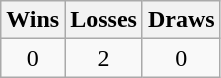<table class="wikitable">
<tr>
<th>Wins</th>
<th>Losses</th>
<th>Draws</th>
</tr>
<tr>
<td align=center>0</td>
<td align=center>2</td>
<td align=center>0</td>
</tr>
</table>
